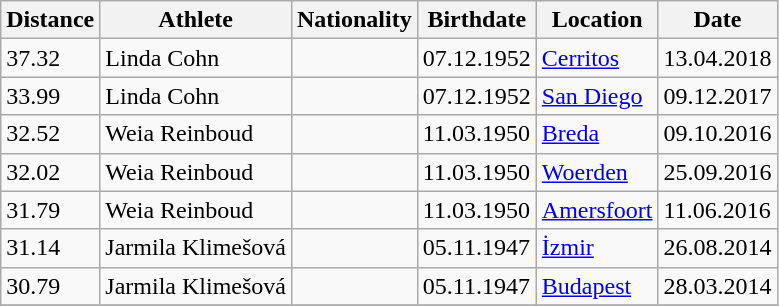<table class="wikitable">
<tr>
<th>Distance</th>
<th>Athlete</th>
<th>Nationality</th>
<th>Birthdate</th>
<th>Location</th>
<th>Date</th>
</tr>
<tr>
<td>37.32</td>
<td>Linda Cohn</td>
<td></td>
<td>07.12.1952</td>
<td><a href='#'>Cerritos</a></td>
<td>13.04.2018</td>
</tr>
<tr>
<td>33.99</td>
<td>Linda Cohn</td>
<td></td>
<td>07.12.1952</td>
<td><a href='#'>San Diego</a></td>
<td>09.12.2017</td>
</tr>
<tr>
<td>32.52</td>
<td>Weia Reinboud</td>
<td></td>
<td>11.03.1950</td>
<td><a href='#'>Breda</a></td>
<td>09.10.2016</td>
</tr>
<tr>
<td>32.02</td>
<td>Weia Reinboud</td>
<td></td>
<td>11.03.1950</td>
<td><a href='#'>Woerden</a></td>
<td>25.09.2016</td>
</tr>
<tr>
<td>31.79</td>
<td>Weia Reinboud</td>
<td></td>
<td>11.03.1950</td>
<td><a href='#'>Amersfoort</a></td>
<td>11.06.2016</td>
</tr>
<tr>
<td>31.14</td>
<td>Jarmila Klimešová</td>
<td></td>
<td>05.11.1947</td>
<td><a href='#'>İzmir</a></td>
<td>26.08.2014</td>
</tr>
<tr>
<td>30.79</td>
<td>Jarmila Klimešová</td>
<td></td>
<td>05.11.1947</td>
<td><a href='#'>Budapest</a></td>
<td>28.03.2014</td>
</tr>
<tr>
</tr>
</table>
